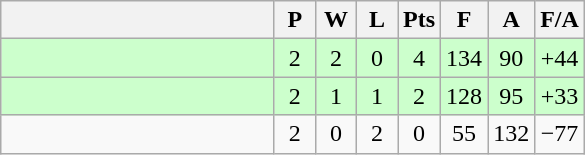<table class=wikitable style="text-align:center">
<tr>
<th width=175></th>
<th width=20>P</th>
<th width=20>W</th>
<th width=20>L</th>
<th width=20>Pts</th>
<th width=20>F</th>
<th width=20>A</th>
<th width=20>F/A</th>
</tr>
<tr style="background-color:#ccffcc;">
<td style="text-align:left;"></td>
<td>2</td>
<td>2</td>
<td>0</td>
<td>4</td>
<td>134</td>
<td>90</td>
<td>+44</td>
</tr>
<tr style="background-color:#ccffcc;">
<td style="text-align:left;"></td>
<td>2</td>
<td>1</td>
<td>1</td>
<td>2</td>
<td>128</td>
<td>95</td>
<td>+33</td>
</tr>
<tr>
<td style="text-align:left;"></td>
<td>2</td>
<td>0</td>
<td>2</td>
<td>0</td>
<td>55</td>
<td>132</td>
<td>−77</td>
</tr>
</table>
